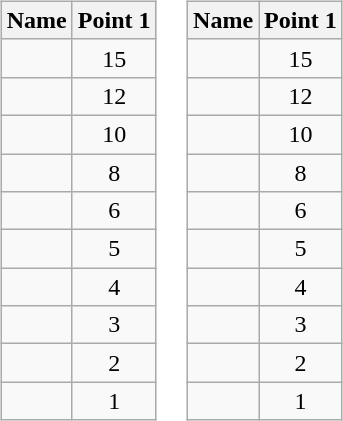<table border="0">
<tr>
<td valign="top"><br><table class="wikitable" style="text-align:center">
<tr>
<th>Name</th>
<th>Point 1</th>
</tr>
<tr>
<td align=left></td>
<td>15</td>
</tr>
<tr>
<td align=left></td>
<td>12</td>
</tr>
<tr>
<td align=left></td>
<td>10</td>
</tr>
<tr>
<td align=left></td>
<td>8</td>
</tr>
<tr>
<td align=left></td>
<td>6</td>
</tr>
<tr>
<td align=left></td>
<td>5</td>
</tr>
<tr>
<td align=left></td>
<td>4</td>
</tr>
<tr>
<td align=left></td>
<td>3</td>
</tr>
<tr>
<td align=left></td>
<td>2</td>
</tr>
<tr>
<td align=left></td>
<td>1</td>
</tr>
</table>
</td>
<td valign="top"><br><table class="wikitable" style="text-align:center">
<tr>
<th>Name</th>
<th>Point 1</th>
</tr>
<tr>
<td align=left></td>
<td>15</td>
</tr>
<tr>
<td align=left></td>
<td>12</td>
</tr>
<tr>
<td align=left></td>
<td>10</td>
</tr>
<tr>
<td align=left></td>
<td>8</td>
</tr>
<tr>
<td align=left></td>
<td>6</td>
</tr>
<tr>
<td align=left></td>
<td>5</td>
</tr>
<tr>
<td align=left></td>
<td>4</td>
</tr>
<tr>
<td align=left></td>
<td>3</td>
</tr>
<tr>
<td align=left></td>
<td>2</td>
</tr>
<tr>
<td align=left></td>
<td>1</td>
</tr>
</table>
</td>
</tr>
</table>
